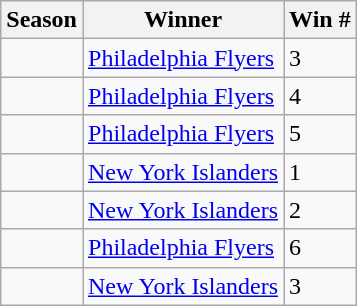<table class="wikitable">
<tr>
<th>Season</th>
<th>Winner</th>
<th>Win #</th>
</tr>
<tr>
<td></td>
<td><a href='#'>Philadelphia Flyers</a> </td>
<td>3</td>
</tr>
<tr>
<td></td>
<td><a href='#'>Philadelphia Flyers</a></td>
<td>4</td>
</tr>
<tr>
<td></td>
<td><a href='#'>Philadelphia Flyers</a></td>
<td>5</td>
</tr>
<tr>
<td></td>
<td><a href='#'>New York Islanders</a></td>
<td>1</td>
</tr>
<tr>
<td></td>
<td><a href='#'>New York Islanders</a></td>
<td>2</td>
</tr>
<tr>
<td></td>
<td><a href='#'>Philadelphia Flyers</a></td>
<td>6</td>
</tr>
<tr>
<td></td>
<td><a href='#'>New York Islanders</a> </td>
<td>3</td>
</tr>
</table>
